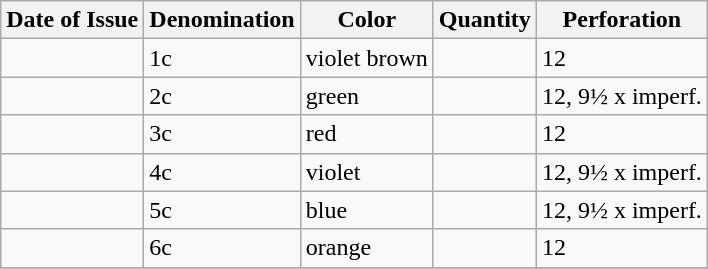<table class="wikitable">
<tr>
<th>Date of Issue</th>
<th>Denomination</th>
<th>Color</th>
<th>Quantity</th>
<th>Perforation</th>
</tr>
<tr>
<td></td>
<td>1c</td>
<td>violet brown</td>
<td></td>
<td>12</td>
</tr>
<tr>
<td></td>
<td>2c</td>
<td>green</td>
<td></td>
<td>12, 9½ x imperf.</td>
</tr>
<tr>
<td></td>
<td>3c</td>
<td>red</td>
<td></td>
<td>12</td>
</tr>
<tr>
<td></td>
<td>4c</td>
<td>violet</td>
<td></td>
<td>12, 9½ x imperf.</td>
</tr>
<tr>
<td></td>
<td>5c</td>
<td>blue</td>
<td></td>
<td>12, 9½ x imperf.</td>
</tr>
<tr>
<td></td>
<td>6c</td>
<td>orange</td>
<td></td>
<td>12</td>
</tr>
<tr>
</tr>
</table>
